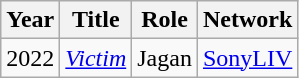<table class="wikitable sortable">
<tr>
<th>Year</th>
<th>Title</th>
<th>Role</th>
<th>Network</th>
</tr>
<tr>
<td>2022</td>
<td><em><a href='#'>Victim</a></em></td>
<td>Jagan</td>
<td><a href='#'>SonyLIV</a></td>
</tr>
</table>
